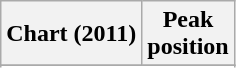<table class="wikitable sortable">
<tr>
<th align="left">Chart (2011)</th>
<th align="center">Peak<br>position</th>
</tr>
<tr>
</tr>
<tr>
</tr>
<tr>
</tr>
<tr>
</tr>
</table>
